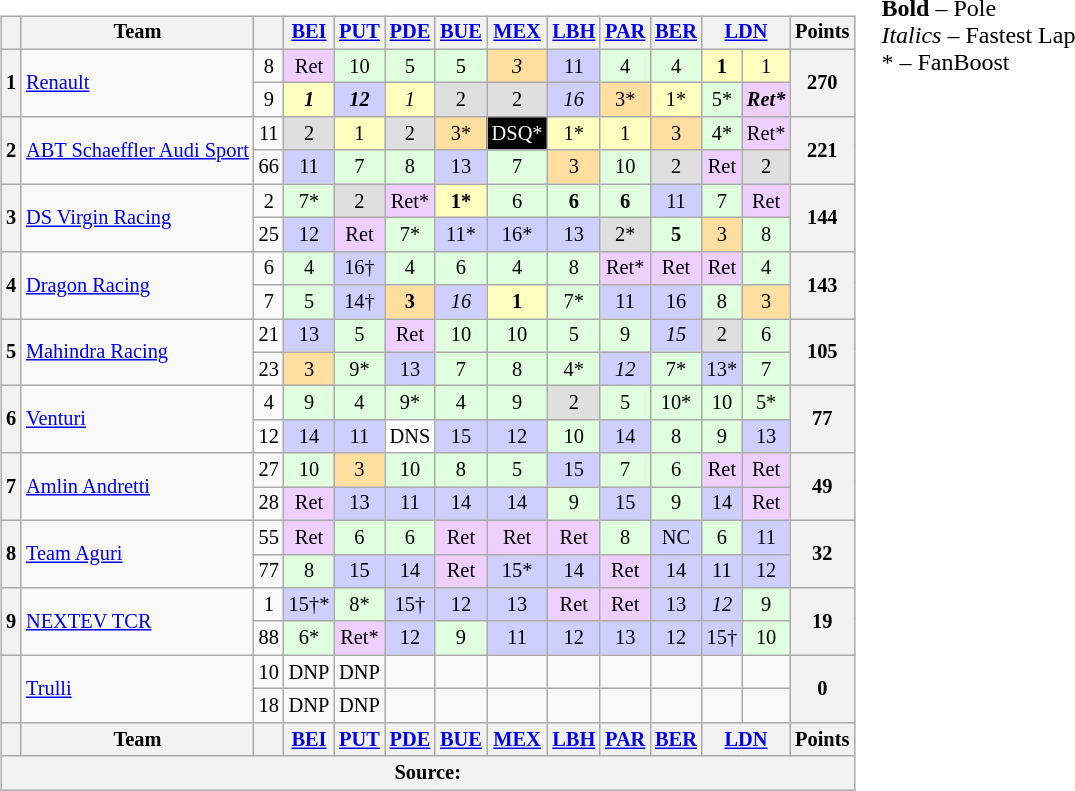<table>
<tr>
<td><br><table class="wikitable" style="font-size:85%; text-align:center">
<tr style="background:#f9f9f9" valign="top">
<th valign="middle"></th>
<th valign="middle">Team</th>
<th valign="middle"></th>
<th><a href='#'>BEI</a><br></th>
<th><a href='#'>PUT</a><br></th>
<th><a href='#'>PDE</a><br></th>
<th><a href='#'>BUE</a><br></th>
<th><a href='#'>MEX</a><br></th>
<th><a href='#'>LBH</a><br></th>
<th><a href='#'>PAR</a><br></th>
<th><a href='#'>BER</a><br></th>
<th colspan=2><a href='#'>LDN</a><br></th>
<th valign="middle">Points</th>
</tr>
<tr>
<th rowspan=2>1</th>
<td align="left" rowspan=2> <a href='#'>Renault </a></td>
<td>8</td>
<td style="background:#EFCFFF;">Ret</td>
<td style="background:#DFFFDF;">10</td>
<td style="background:#DFFFDF;">5</td>
<td style="background:#DFFFDF;">5</td>
<td style="background:#FFDF9F;"><em>3</em></td>
<td style="background:#CFCFFF;">11</td>
<td style="background:#DFFFDF;">4</td>
<td style="background:#DFFFDF;">4</td>
<td style="background:#FFFFBF;"><strong>1</strong></td>
<td style="background:#FFFFBF;">1</td>
<th rowspan=2>270</th>
</tr>
<tr>
<td>9</td>
<td style="background:#FFFFBF;"><strong><em>1</em></strong></td>
<td style="background:#CFCFFF;"><strong><em>12</em></strong></td>
<td style="background:#FFFFBF;"><em>1</em></td>
<td style="background:#DFDFDF;">2</td>
<td style="background:#DFDFDF;">2</td>
<td style="background:#CFCFFF;"><em>16</em></td>
<td style="background:#FFDF9F;">3*</td>
<td style="background:#FFFFBF;">1*</td>
<td style="background:#DFFFDF;">5*</td>
<td style="background:#EFCFFF;"><strong><em>Ret*</em></strong></td>
</tr>
<tr>
<th rowspan=2>2</th>
<td align="left" rowspan=2> <a href='#'>ABT Schaeffler Audi Sport</a></td>
<td>11</td>
<td style="background:#DFDFDF;">2</td>
<td style="background:#FFFFBF;">1</td>
<td style="background:#DFDFDF;">2</td>
<td style="background:#FFDF9F;">3*</td>
<td style="background:#000000; color:white;">DSQ*</td>
<td style="background:#FFFFBF;">1*</td>
<td style="background:#FFFFBF;">1</td>
<td style="background:#FFDF9F;">3</td>
<td style="background:#DFFFDF;">4*</td>
<td style="background:#EFCFFF;">Ret*</td>
<th rowspan=2>221</th>
</tr>
<tr>
<td>66</td>
<td style="background:#CFCFFF;">11</td>
<td style="background:#DFFFDF;">7</td>
<td style="background:#DFFFDF;">8</td>
<td style="background:#CFCFFF;">13</td>
<td style="background:#DFFFDF;">7</td>
<td style="background:#FFDF9f;">3</td>
<td style="background:#DFFFDF;">10</td>
<td style="background:#DFDFDF;">2</td>
<td style="background:#EFCFFF;">Ret</td>
<td style="background:#DFDFDF;">2</td>
</tr>
<tr>
<th rowspan=2>3</th>
<td align="left" rowspan=2> <a href='#'>DS Virgin Racing</a></td>
<td>2</td>
<td style="background:#DFFFDF;">7*</td>
<td style="background:#DFDFDF;">2</td>
<td style="background:#EFCFFF;">Ret*</td>
<td style="background:#FFFFBF;"><strong>1*</strong></td>
<td style="background:#DFFFDF;">6</td>
<td style="background:#DFFFDF;"><strong>6</strong></td>
<td style="background:#DFFFDF;"><strong>6</strong></td>
<td style="background:#CFCFFF;">11</td>
<td style="background:#DFFFDF;">7</td>
<td style="background:#EFCFFF;">Ret</td>
<th rowspan=2>144</th>
</tr>
<tr>
<td>25</td>
<td style="background:#CFCFFF;">12</td>
<td style="background:#EFCFFF;">Ret</td>
<td style="background:#DFFFDF;">7*</td>
<td style="background:#CFCFFF;">11*</td>
<td style="background:#CFCFFF;">16*</td>
<td style="background:#CFCFFF;">13</td>
<td style="background:#DFDFDF;">2*</td>
<td style="background:#DFFFDF;"><strong>5</strong></td>
<td style="background:#FFDF9f;">3</td>
<td style="background:#DFFFDF;">8</td>
</tr>
<tr>
<th rowspan=2>4</th>
<td align="left" rowspan=2> <a href='#'>Dragon Racing</a></td>
<td>6</td>
<td style="background:#DFFFDF;">4</td>
<td style="background:#CFCFFF;">16†</td>
<td style="background:#DFFFDF;">4</td>
<td style="background:#DFFFDF;">6</td>
<td style="background:#DFFFDF;">4</td>
<td style="background:#DFFFDF;">8</td>
<td style="background:#EFCFFF;">Ret*</td>
<td style="background:#EFCFFF;">Ret</td>
<td style="background:#EFCFFF;">Ret</td>
<td style="background:#DFFFDF;">4</td>
<th rowspan=2>143</th>
</tr>
<tr>
<td>7</td>
<td style="background:#DFFFDF;">5</td>
<td style="background:#CFCFFF;">14†</td>
<td style="background:#FFDF9F;"><strong>3</strong></td>
<td style="background:#CFCFFF;"><em>16</em></td>
<td style="background:#FFFFBF;"><strong>1</strong></td>
<td style="background:#DFFFDF;">7*</td>
<td style="background:#CFCFFF;">11</td>
<td style="background:#CFCFFF;">16</td>
<td style="background:#DFFFDF;">8</td>
<td style="background:#FFDF9F;">3</td>
</tr>
<tr>
<th rowspan=2>5</th>
<td align="left" rowspan=2> <a href='#'>Mahindra Racing</a></td>
<td>21</td>
<td style="background:#CFCFFF;">13</td>
<td style="background:#DFFFDF;">5</td>
<td style="background:#EFCFFF;">Ret</td>
<td style="background:#DFFFDF;">10</td>
<td style="background:#DFFFDF;">10</td>
<td style="background:#DFFFDF;">5</td>
<td style="background:#DFFFDF;">9</td>
<td style="background:#CFCFFF;"><em>15</em></td>
<td style="background:#DFDFDF;">2</td>
<td style="background:#DFFFDF;">6</td>
<th rowspan=2>105</th>
</tr>
<tr>
<td>23</td>
<td style="background:#FFDF9F;">3</td>
<td style="background:#DFFFDF;">9*</td>
<td style="background:#CFCFFF;">13</td>
<td style="background:#DFFFDF;">7</td>
<td style="background:#DFFFDF;">8</td>
<td style="background:#DFFFDF;">4*</td>
<td style="background:#CFCFFF;"><em>12</em></td>
<td style="background:#DFFFDF;">7*</td>
<td style="background:#CFCFFF;">13*</td>
<td style="background:#DFFFDF;">7</td>
</tr>
<tr>
<th rowspan=2>6</th>
<td align="left" rowspan=2> <a href='#'>Venturi</a></td>
<td>4</td>
<td style="background:#DFFFDF;">9</td>
<td style="background:#DFFFDF;">4</td>
<td style="background:#DFFFDF;">9*</td>
<td style="background:#DFFFDF;">4</td>
<td style="background:#DFFFDF;">9</td>
<td style="background:#DFDFDF;">2</td>
<td style="background:#DFFFDF;">5</td>
<td style="background:#DFFFDF;">10*</td>
<td style="background:#DFFFDF;">10</td>
<td style="background:#DFFFDF;">5*</td>
<th rowspan=2>77</th>
</tr>
<tr>
<td>12</td>
<td style="background:#CFCFFF;">14</td>
<td style="background:#CFCFFF;">11</td>
<td style="background:#FFFFFF;">DNS</td>
<td style="background:#CFCFFF;">15</td>
<td style="background:#CFCFFF;">12</td>
<td style="background:#DFFFDF;">10</td>
<td style="background:#CFCFFF;">14</td>
<td style="background:#DFFFDF;">8</td>
<td style="background:#DFFFDF;">9</td>
<td style="background:#CFCFFF;">13</td>
</tr>
<tr>
<th rowspan=2>7</th>
<td align="left" rowspan=2> <a href='#'>Amlin Andretti</a></td>
<td>27</td>
<td style="background:#DFFFDF;">10</td>
<td style="background:#FFDF9F;">3</td>
<td style="background:#DFFFDF;">10</td>
<td style="background:#DFFFDF;">8</td>
<td style="background:#DFFFDF;">5</td>
<td style="background:#CFCFFF;">15</td>
<td style="background:#DFFFDF;">7</td>
<td style="background:#DFFFDF;">6</td>
<td style="background:#EFCFFF;">Ret</td>
<td style="background:#EFCFFF;">Ret</td>
<th rowspan=2>49</th>
</tr>
<tr>
<td>28</td>
<td style="background:#EFCFFF;">Ret</td>
<td style="background:#CFCFFF;">13</td>
<td style="background:#CFCFFF;">11</td>
<td style="background:#CFCFFF;">14</td>
<td style="background:#CFCFFF;">14</td>
<td style="background:#DFFFDF;">9</td>
<td style="background:#CFCFFF;">15</td>
<td style="background:#DFFFDF;">9</td>
<td style="background:#CFCFFF;">14</td>
<td style="background:#EFCFFF;">Ret</td>
</tr>
<tr>
<th rowspan=2>8</th>
<td align="left" rowspan=2> <a href='#'>Team Aguri</a></td>
<td>55</td>
<td style="background:#EFCFFF;">Ret</td>
<td style="background:#DFFFDF;">6</td>
<td style="background:#DFFFDF;">6</td>
<td style="background:#EFCFFF;">Ret</td>
<td style="background:#EFCFFF;">Ret</td>
<td style="background:#EFCFFF;">Ret</td>
<td style="background:#DFFFDF;">8</td>
<td style="background:#CFCFFF;">NC</td>
<td style="background:#DFFFDF;">6</td>
<td style="background:#CFCFFF;">11</td>
<th rowspan=2>32</th>
</tr>
<tr>
<td>77</td>
<td style="background:#DFFFDF;">8</td>
<td style="background:#CFCFFF;">15</td>
<td style="background:#CFCFFF;">14</td>
<td style="background:#EFCFFF;">Ret</td>
<td style="background:#CFCFFF;">15*</td>
<td style="background:#CFCFFF;">14</td>
<td style="background:#EFCFFF;">Ret</td>
<td style="background:#CFCFFF;">14</td>
<td style="background:#CFCFFF;">11</td>
<td style="background:#CFCFFF;">12</td>
</tr>
<tr>
<th rowspan=2>9</th>
<td align="left" rowspan=2> <a href='#'>NEXTEV TCR</a></td>
<td>1</td>
<td style="background:#CFCFFF;">15†*</td>
<td style="background:#DFFFDF;">8*</td>
<td style="background:#CFCFFF;">15†</td>
<td style="background:#CFCFFF;">12</td>
<td style="background:#CFCFFF;">13</td>
<td style="background:#EFCFFF;">Ret</td>
<td style="background:#EFCFFF;">Ret</td>
<td style="background:#CFCFFF;">13</td>
<td style="background:#CFCFFF;"><em>12</em></td>
<td style="background:#DFFFDF;">9</td>
<th rowspan=2>19</th>
</tr>
<tr>
<td>88</td>
<td style="background:#DFFFDF;">6*</td>
<td style="background:#EFCFFF;">Ret*</td>
<td style="background:#CFCFFF;">12</td>
<td style="background:#DFFFDF;">9</td>
<td style="background:#CFCFFF;">11</td>
<td style="background:#CFCFFF;">12</td>
<td style="background:#CFCFFF;">13</td>
<td style="background:#CFCFFF;">12</td>
<td style="background:#CFCFFF;">15†</td>
<td style="background:#DFFFDF;">10</td>
</tr>
<tr>
<th rowspan=2></th>
<td align="left" rowspan=2> <a href='#'>Trulli</a></td>
<td>10</td>
<td>DNP</td>
<td>DNP</td>
<td></td>
<td></td>
<td></td>
<td></td>
<td></td>
<td></td>
<td></td>
<td></td>
<th rowspan=2>0</th>
</tr>
<tr>
<td>18</td>
<td>DNP</td>
<td>DNP</td>
<td></td>
<td></td>
<td></td>
<td></td>
<td></td>
<td></td>
<td></td>
<td></td>
</tr>
<tr style="background:#f9f9f9" valign="top">
<th valign="middle"></th>
<th valign="middle">Team</th>
<th valign="middle"></th>
<th><a href='#'>BEI</a><br></th>
<th><a href='#'>PUT</a><br></th>
<th><a href='#'>PDE</a><br></th>
<th><a href='#'>BUE</a><br></th>
<th><a href='#'>MEX</a><br></th>
<th><a href='#'>LBH</a><br></th>
<th><a href='#'>PAR</a><br></th>
<th><a href='#'>BER</a><br></th>
<th colspan=2><a href='#'>LDN</a><br></th>
<th valign="middle">Points</th>
</tr>
<tr>
<th colspan="14">Source:</th>
</tr>
</table>
</td>
<td valign="top"><br>
<span><strong>Bold</strong> – Pole<br>
<em>Italics</em> – Fastest Lap<br>* – FanBoost</span></td>
</tr>
</table>
